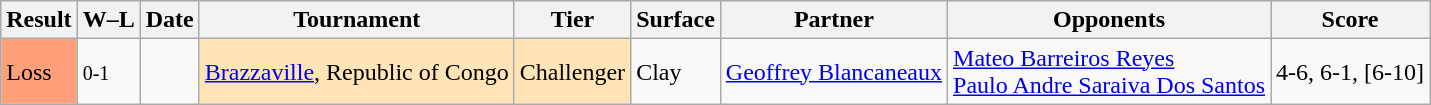<table class="sortable wikitable">
<tr>
<th>Result</th>
<th class="unsortable">W–L</th>
<th>Date</th>
<th>Tournament</th>
<th>Tier</th>
<th>Surface</th>
<th>Partner</th>
<th>Opponents</th>
<th class="unsortable">Score</th>
</tr>
<tr>
<td bgcolor=FFA07A>Loss</td>
<td><small>0-1</small></td>
<td><a href='#'></a></td>
<td style="background:moccasin;"><a href='#'>Brazzaville</a>, Republic of Congo</td>
<td style="background:moccasin;">Challenger</td>
<td>Clay</td>
<td> <a href='#'>Geoffrey Blancaneaux</a></td>
<td> <a href='#'>Mateo Barreiros Reyes</a> <br>  <a href='#'>Paulo Andre Saraiva Dos Santos</a></td>
<td>4-6, 6-1, [6-10]</td>
</tr>
</table>
